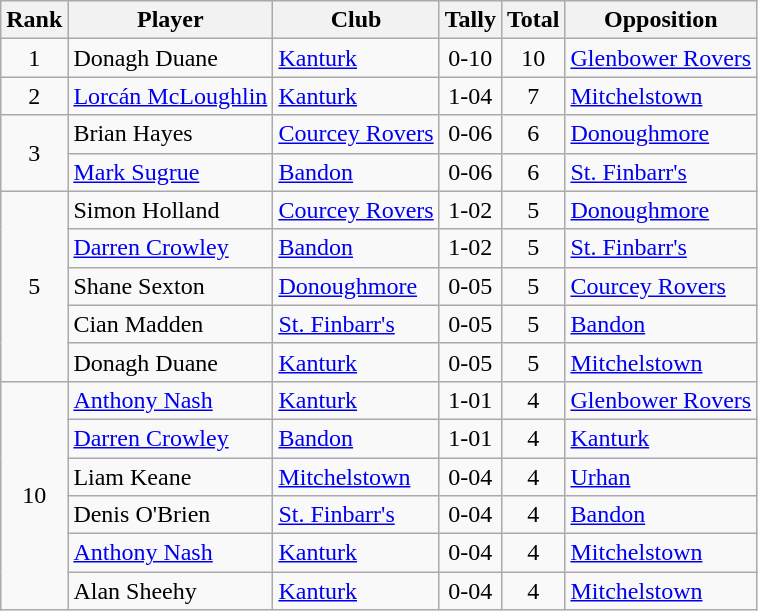<table class="wikitable">
<tr>
<th>Rank</th>
<th>Player</th>
<th>Club</th>
<th>Tally</th>
<th>Total</th>
<th>Opposition</th>
</tr>
<tr>
<td rowspan="1" style="text-align:center;">1</td>
<td>Donagh Duane</td>
<td><a href='#'>Kanturk</a></td>
<td align=center>0-10</td>
<td align=center>10</td>
<td><a href='#'>Glenbower Rovers</a></td>
</tr>
<tr>
<td rowspan="1" style="text-align:center;">2</td>
<td><a href='#'>Lorcán McLoughlin</a></td>
<td><a href='#'>Kanturk</a></td>
<td align=center>1-04</td>
<td align=center>7</td>
<td><a href='#'>Mitchelstown</a></td>
</tr>
<tr>
<td rowspan="2" style="text-align:center;">3</td>
<td>Brian Hayes</td>
<td><a href='#'>Courcey Rovers</a></td>
<td align=center>0-06</td>
<td align=center>6</td>
<td><a href='#'>Donoughmore</a></td>
</tr>
<tr>
<td><a href='#'>Mark Sugrue</a></td>
<td><a href='#'>Bandon</a></td>
<td align=center>0-06</td>
<td align=center>6</td>
<td><a href='#'>St. Finbarr's</a></td>
</tr>
<tr>
<td rowspan="5" style="text-align:center;">5</td>
<td>Simon Holland</td>
<td><a href='#'>Courcey Rovers</a></td>
<td align=center>1-02</td>
<td align=center>5</td>
<td><a href='#'>Donoughmore</a></td>
</tr>
<tr>
<td><a href='#'>Darren Crowley</a></td>
<td><a href='#'>Bandon</a></td>
<td align=center>1-02</td>
<td align=center>5</td>
<td><a href='#'>St. Finbarr's</a></td>
</tr>
<tr>
<td>Shane Sexton</td>
<td><a href='#'>Donoughmore</a></td>
<td align=center>0-05</td>
<td align=center>5</td>
<td><a href='#'>Courcey Rovers</a></td>
</tr>
<tr>
<td>Cian Madden</td>
<td><a href='#'>St. Finbarr's</a></td>
<td align=center>0-05</td>
<td align=center>5</td>
<td><a href='#'>Bandon</a></td>
</tr>
<tr>
<td>Donagh Duane</td>
<td><a href='#'>Kanturk</a></td>
<td align=center>0-05</td>
<td align=center>5</td>
<td><a href='#'>Mitchelstown</a></td>
</tr>
<tr>
<td rowspan="6" style="text-align:center;">10</td>
<td><a href='#'>Anthony Nash</a></td>
<td><a href='#'>Kanturk</a></td>
<td align=center>1-01</td>
<td align=center>4</td>
<td><a href='#'>Glenbower Rovers</a></td>
</tr>
<tr>
<td><a href='#'>Darren Crowley</a></td>
<td><a href='#'>Bandon</a></td>
<td align=center>1-01</td>
<td align=center>4</td>
<td><a href='#'>Kanturk</a></td>
</tr>
<tr>
<td>Liam Keane</td>
<td><a href='#'>Mitchelstown</a></td>
<td align=center>0-04</td>
<td align=center>4</td>
<td><a href='#'>Urhan</a></td>
</tr>
<tr>
<td>Denis O'Brien</td>
<td><a href='#'>St. Finbarr's</a></td>
<td align=center>0-04</td>
<td align=center>4</td>
<td><a href='#'>Bandon</a></td>
</tr>
<tr>
<td><a href='#'>Anthony Nash</a></td>
<td><a href='#'>Kanturk</a></td>
<td align=center>0-04</td>
<td align=center>4</td>
<td><a href='#'>Mitchelstown</a></td>
</tr>
<tr>
<td>Alan Sheehy</td>
<td><a href='#'>Kanturk</a></td>
<td align=center>0-04</td>
<td align=center>4</td>
<td><a href='#'>Mitchelstown</a></td>
</tr>
</table>
